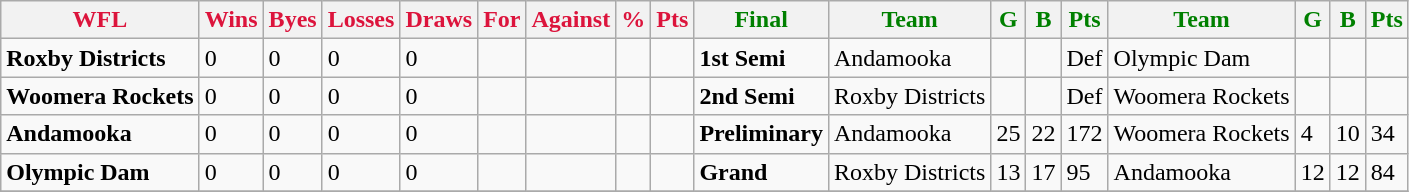<table class="wikitable">
<tr>
<th style="color:crimson">WFL</th>
<th style="color:crimson">Wins</th>
<th style="color:crimson">Byes</th>
<th style="color:crimson">Losses</th>
<th style="color:crimson">Draws</th>
<th style="color:crimson">For</th>
<th style="color:crimson">Against</th>
<th style="color:crimson">%</th>
<th style="color:crimson">Pts</th>
<th style="color:green">Final</th>
<th style="color:green">Team</th>
<th style="color:green">G</th>
<th style="color:green">B</th>
<th style="color:green">Pts</th>
<th style="color:green">Team</th>
<th style="color:green">G</th>
<th style="color:green">B</th>
<th style="color:green">Pts</th>
</tr>
<tr>
<td><strong>	Roxby Districts	</strong></td>
<td>0</td>
<td>0</td>
<td>0</td>
<td>0</td>
<td></td>
<td></td>
<td></td>
<td></td>
<td><strong>1st Semi</strong></td>
<td>Andamooka</td>
<td></td>
<td></td>
<td>Def</td>
<td>Olympic Dam</td>
<td></td>
<td></td>
<td></td>
</tr>
<tr>
<td><strong>	Woomera Rockets	</strong></td>
<td>0</td>
<td>0</td>
<td>0</td>
<td>0</td>
<td></td>
<td></td>
<td></td>
<td></td>
<td><strong>2nd Semi</strong></td>
<td>Roxby Districts</td>
<td></td>
<td></td>
<td>Def</td>
<td>Woomera Rockets</td>
<td></td>
<td></td>
<td></td>
</tr>
<tr>
<td><strong>	Andamooka	</strong></td>
<td>0</td>
<td>0</td>
<td>0</td>
<td>0</td>
<td></td>
<td></td>
<td></td>
<td></td>
<td><strong>Preliminary</strong></td>
<td>Andamooka</td>
<td>25</td>
<td>22</td>
<td>172</td>
<td>Woomera Rockets</td>
<td>4</td>
<td>10</td>
<td>34</td>
</tr>
<tr>
<td><strong>	Olympic Dam	</strong></td>
<td>0</td>
<td>0</td>
<td>0</td>
<td>0</td>
<td></td>
<td></td>
<td></td>
<td></td>
<td><strong>Grand</strong></td>
<td>Roxby Districts</td>
<td>13</td>
<td>17</td>
<td>95</td>
<td>Andamooka</td>
<td>12</td>
<td>12</td>
<td>84</td>
</tr>
<tr>
</tr>
</table>
